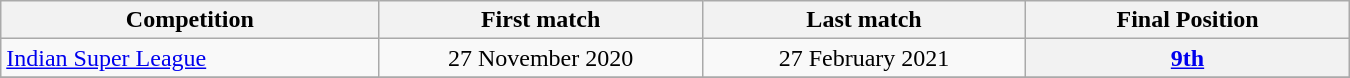<table class="wikitable" style="text-align:center; width:900px; font-size="80%";">
<tr>
<th style="text-align:center; width:200px;">Competition</th>
<th style="text-align:center; width:170px;">First match</th>
<th style="text-align:center; width:170px;">Last match</th>
<th style="text-align:center; width:170px;">Final Position</th>
</tr>
<tr>
<td style="text-align:left;"><a href='#'>Indian Super League</a></td>
<td>27 November 2020</td>
<td>27 February 2021</td>
<th><a href='#'>9th</a></th>
</tr>
<tr>
</tr>
</table>
